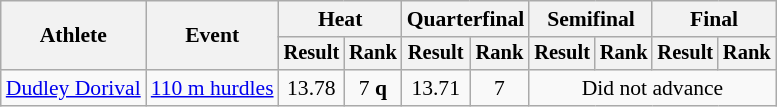<table class=wikitable style="font-size:90%">
<tr>
<th rowspan="2">Athlete</th>
<th rowspan="2">Event</th>
<th colspan="2">Heat</th>
<th colspan="2">Quarterfinal</th>
<th colspan="2">Semifinal</th>
<th colspan="2">Final</th>
</tr>
<tr style="font-size:95%">
<th>Result</th>
<th>Rank</th>
<th>Result</th>
<th>Rank</th>
<th>Result</th>
<th>Rank</th>
<th>Result</th>
<th>Rank</th>
</tr>
<tr align=center>
<td align=left><a href='#'>Dudley Dorival</a></td>
<td align=left><a href='#'>110 m hurdles</a></td>
<td>13.78</td>
<td>7 <strong>q</strong></td>
<td>13.71</td>
<td>7</td>
<td colspan=4>Did not advance</td>
</tr>
</table>
